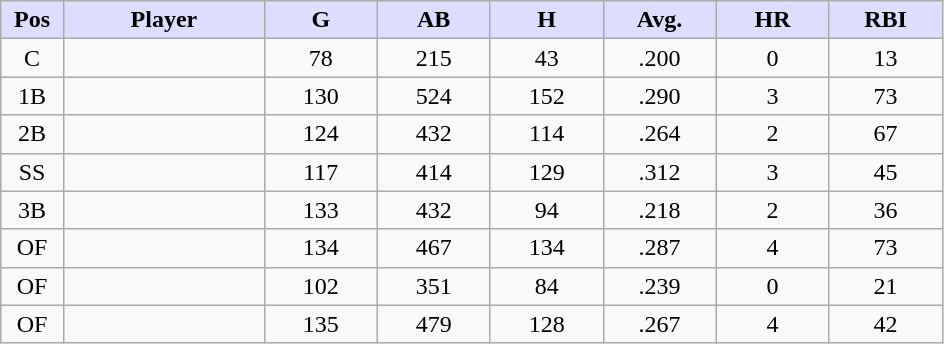<table class="wikitable sortable">
<tr>
<th style="background:#ddf; width:5%;">Pos</th>
<th style="background:#ddf; width:16%;">Player</th>
<th style="background:#ddf; width:9%;">G</th>
<th style="background:#ddf; width:9%;">AB</th>
<th style="background:#ddf; width:9%;">H</th>
<th style="background:#ddf; width:9%;">Avg.</th>
<th style="background:#ddf; width:9%;">HR</th>
<th style="background:#ddf; width:9%;">RBI</th>
</tr>
<tr style="text-align:center;">
<td>C</td>
<td></td>
<td>78</td>
<td>215</td>
<td>43</td>
<td>.200</td>
<td>0</td>
<td>13</td>
</tr>
<tr style="text-align:center;">
<td>1B</td>
<td></td>
<td>130</td>
<td>524</td>
<td>152</td>
<td>.290</td>
<td>3</td>
<td>73</td>
</tr>
<tr style="text-align:center;">
<td>2B</td>
<td></td>
<td>124</td>
<td>432</td>
<td>114</td>
<td>.264</td>
<td>2</td>
<td>67</td>
</tr>
<tr style="text-align:center;">
<td>SS</td>
<td></td>
<td>117</td>
<td>414</td>
<td>129</td>
<td>.312</td>
<td>3</td>
<td>45</td>
</tr>
<tr style="text-align:center;">
<td>3B</td>
<td></td>
<td>133</td>
<td>432</td>
<td>94</td>
<td>.218</td>
<td>2</td>
<td>36</td>
</tr>
<tr style="text-align:center;">
<td>OF</td>
<td></td>
<td>134</td>
<td>467</td>
<td>134</td>
<td>.287</td>
<td>4</td>
<td>73</td>
</tr>
<tr style="text-align:center;">
<td>OF</td>
<td></td>
<td>102</td>
<td>351</td>
<td>84</td>
<td>.239</td>
<td>0</td>
<td>21</td>
</tr>
<tr style="text-align:center;">
<td>OF</td>
<td></td>
<td>135</td>
<td>479</td>
<td>128</td>
<td>.267</td>
<td>4</td>
<td>42</td>
</tr>
</table>
